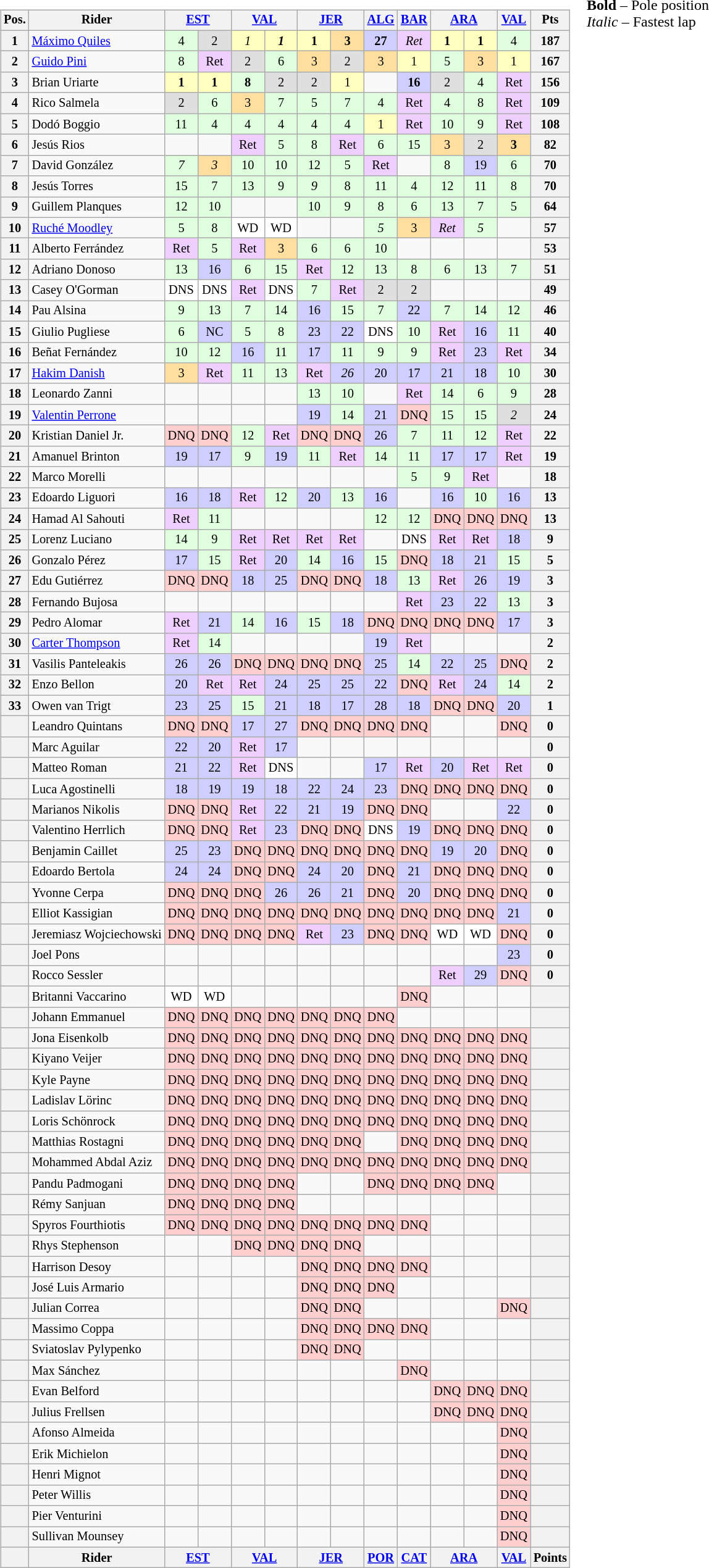<table>
<tr>
<td><br><table class="wikitable" style="font-size:85%; text-align:center;">
<tr style="vertical-align:top">
<th style="vertical-align:middle">Pos.</th>
<th style="vertical-align:middle">Rider</th>
<th colspan="2"><a href='#'>EST</a><br></th>
<th colspan="2"><a href='#'>VAL</a><br></th>
<th colspan="2"><a href='#'>JER</a><br></th>
<th><a href='#'>ALG</a><br></th>
<th><a href='#'>BAR</a><br></th>
<th colspan="2"><a href='#'>ARA</a><br></th>
<th><a href='#'>VAL</a><br></th>
<th style="vertical-align:middle">Pts</th>
</tr>
<tr>
<th>1</th>
<td align="left"> <a href='#'>Máximo Quiles</a></td>
<td style="background:#dfffdf;">4</td>
<td style="background:#dfdfdf;">2</td>
<td style="background:#ffffbf;"><em>1</em></td>
<td style="background:#ffffbf;"><strong><em>1</em></strong></td>
<td style="background:#ffffbf;"><strong>1</strong></td>
<td style="background:#ffdf9f;"><strong>3</strong></td>
<td style="background:#cfcfff;"><strong>27</strong></td>
<td style="background:#efcfff;"><em>Ret</em></td>
<td style="background:#ffffbf;"><strong>1</strong></td>
<td style="background:#ffffbf;"><strong>1</strong></td>
<td style="background:#dfffdf;">4</td>
<th>187</th>
</tr>
<tr>
<th>2</th>
<td align="left"> <a href='#'>Guido Pini</a></td>
<td style="background:#dfffdf;">8</td>
<td style="background:#efcfff;">Ret</td>
<td style="background:#dfdfdf;">2</td>
<td style="background:#dfffdf;">6</td>
<td style="background:#ffdf9f;">3</td>
<td style="background:#dfdfdf;">2</td>
<td style="background:#ffdf9f;">3</td>
<td style="background:#ffffbf;">1</td>
<td style="background:#dfffdf;">5</td>
<td style="background:#ffdf9f;">3</td>
<td style="background:#ffffbf;">1</td>
<th>167</th>
</tr>
<tr>
<th>3</th>
<td align="left"> Brian Uriarte</td>
<td style="background:#ffffbf;"><strong>1</strong></td>
<td style="background:#ffffbf;"><strong>1</strong></td>
<td style="background:#dfffdf;"><strong>8</strong></td>
<td style="background:#dfdfdf;">2</td>
<td style="background:#dfdfdf;">2</td>
<td style="background:#ffffbf;">1</td>
<td></td>
<td style="background:#cfcfff;"><strong>16</strong></td>
<td style="background:#dfdfdf;">2</td>
<td style="background:#dfffdf;">4</td>
<td style="background:#efcfff;">Ret</td>
<th>156</th>
</tr>
<tr>
<th>4</th>
<td align="left"> Rico Salmela</td>
<td style="background:#dfdfdf;">2</td>
<td style="background:#dfffdf;">6</td>
<td style="background:#ffdf9f;">3</td>
<td style="background:#dfffdf;">7</td>
<td style="background:#dfffdf;">5</td>
<td style="background:#dfffdf;">7</td>
<td style="background:#dfffdf;">4</td>
<td style="background:#efcfff;">Ret</td>
<td style="background:#dfffdf;">4</td>
<td style="background:#dfffdf;">8</td>
<td style="background:#efcfff;">Ret</td>
<th>109</th>
</tr>
<tr>
<th>5</th>
<td align="left"> Dodó Boggio</td>
<td style="background:#dfffdf;">11</td>
<td style="background:#dfffdf;">4</td>
<td style="background:#dfffdf;">4</td>
<td style="background:#dfffdf;">4</td>
<td style="background:#dfffdf;">4</td>
<td style="background:#dfffdf;">4</td>
<td style="background:#ffffbf;">1</td>
<td style="background:#efcfff;">Ret</td>
<td style="background:#dfffdf;">10</td>
<td style="background:#dfffdf;">9</td>
<td style="background:#efcfff;">Ret</td>
<th>108</th>
</tr>
<tr>
<th>6</th>
<td align="left"> Jesús Rios</td>
<td></td>
<td></td>
<td style="background:#efcfff;">Ret</td>
<td style="background:#dfffdf;">5</td>
<td style="background:#dfffdf;">8</td>
<td style="background:#efcfff;">Ret</td>
<td style="background:#dfffdf;">6</td>
<td style="background:#dfffdf;">15</td>
<td style="background:#ffdf9f;">3</td>
<td style="background:#dfdfdf;">2</td>
<td style="background:#ffdf9f;"><strong>3</strong></td>
<th>82</th>
</tr>
<tr>
<th>7</th>
<td align="left"> David González</td>
<td style="background:#dfffdf;"><em>7</em></td>
<td style="background:#ffdf9f;"><em>3</em></td>
<td style="background:#dfffdf;">10</td>
<td style="background:#dfffdf;">10</td>
<td style="background:#dfffdf;">12</td>
<td style="background:#dfffdf;">5</td>
<td style="background:#efcfff;">Ret</td>
<td></td>
<td style="background:#dfffdf;">8</td>
<td style="background:#cfcfff;">19</td>
<td style="background:#dfffdf;">6</td>
<th>70</th>
</tr>
<tr>
<th>8</th>
<td align="left"> Jesús Torres</td>
<td style="background:#dfffdf;">15</td>
<td style="background:#dfffdf;">7</td>
<td style="background:#dfffdf;">13</td>
<td style="background:#dfffdf;">9</td>
<td style="background:#dfffdf;"><em>9</em></td>
<td style="background:#dfffdf;">8</td>
<td style="background:#dfffdf;">11</td>
<td style="background:#dfffdf;">4</td>
<td style="background:#dfffdf;">12</td>
<td style="background:#dfffdf;">11</td>
<td style="background:#dfffdf;">8</td>
<th>70</th>
</tr>
<tr>
<th>9</th>
<td align="left"> Guillem Planques</td>
<td style="background:#dfffdf;">12</td>
<td style="background:#dfffdf;">10</td>
<td></td>
<td></td>
<td style="background:#dfffdf;">10</td>
<td style="background:#dfffdf;">9</td>
<td style="background:#dfffdf;">8</td>
<td style="background:#dfffdf;">6</td>
<td style="background:#dfffdf;">13</td>
<td style="background:#dfffdf;">7</td>
<td style="background:#dfffdf;">5</td>
<th>64</th>
</tr>
<tr>
<th>10</th>
<td align="left"> <a href='#'>Ruché Moodley</a></td>
<td style="background:#dfffdf;">5</td>
<td style="background:#dfffdf;">8</td>
<td style="background:#ffffff;">WD</td>
<td style="background:#ffffff;">WD</td>
<td></td>
<td></td>
<td style="background:#dfffdf;"><em>5</em></td>
<td style="background:#ffdf9f;">3</td>
<td style="background:#efcfff;"><em>Ret</em></td>
<td style="background:#dfffdf;"><em>5</em></td>
<td></td>
<th>57</th>
</tr>
<tr>
<th>11</th>
<td align="left"> Alberto Ferrández</td>
<td style="background:#efcfff;">Ret</td>
<td style="background:#dfffdf;">5</td>
<td style="background:#efcfff;">Ret</td>
<td style="background:#ffdf9f;">3</td>
<td style="background:#dfffdf;">6</td>
<td style="background:#dfffdf;">6</td>
<td style="background:#dfffdf;">10</td>
<td></td>
<td></td>
<td></td>
<td></td>
<th>53</th>
</tr>
<tr>
<th>12</th>
<td align="left"> Adriano Donoso</td>
<td style="background:#dfffdf;">13</td>
<td style="background:#cfcfff;">16</td>
<td style="background:#dfffdf;">6</td>
<td style="background:#dfffdf;">15</td>
<td style="background:#efcfff;">Ret</td>
<td style="background:#dfffdf;">12</td>
<td style="background:#dfffdf;">13</td>
<td style="background:#dfffdf;">8</td>
<td style="background:#dfffdf;">6</td>
<td style="background:#dfffdf;">13</td>
<td style="background:#dfffdf;">7</td>
<th>51</th>
</tr>
<tr>
<th>13</th>
<td align="left"> Casey O'Gorman</td>
<td style="background:#ffffff;">DNS</td>
<td style="background:#ffffff;">DNS</td>
<td style="background:#efcfff;">Ret</td>
<td style="background:#ffffff;">DNS</td>
<td style="background:#dfffdf;">7</td>
<td style="background:#efcfff;">Ret</td>
<td style="background:#dfdfdf;">2</td>
<td style="background:#dfdfdf;">2</td>
<td></td>
<td></td>
<td></td>
<th>49</th>
</tr>
<tr>
<th>14</th>
<td align="left"> Pau Alsina</td>
<td style="background:#dfffdf;">9</td>
<td style="background:#dfffdf;">13</td>
<td style="background:#dfffdf;">7</td>
<td style="background:#dfffdf;">14</td>
<td style="background:#cfcfff;">16</td>
<td style="background:#dfffdf;">15</td>
<td style="background:#dfffdf;">7</td>
<td style="background:#cfcfff;">22</td>
<td style="background:#dfffdf;">7</td>
<td style="background:#dfffdf;">14</td>
<td style="background:#dfffdf;">12</td>
<th>46</th>
</tr>
<tr>
<th>15</th>
<td align="left"> Giulio Pugliese</td>
<td style="background:#dfffdf;">6</td>
<td style="background:#cfcfff;">NC</td>
<td style="background:#dfffdf;">5</td>
<td style="background:#dfffdf;">8</td>
<td style="background:#cfcfff;">23</td>
<td style="background:#cfcfff;">22</td>
<td style="background:#ffffff;">DNS</td>
<td style="background:#dfffdf;">10</td>
<td style="background:#efcfff;">Ret</td>
<td style="background:#cfcfff;">16</td>
<td style="background:#dfffdf;">11</td>
<th>40</th>
</tr>
<tr>
<th>16</th>
<td align="left"> Beñat Fernández</td>
<td style="background:#dfffdf;">10</td>
<td style="background:#dfffdf;">12</td>
<td style="background:#cfcfff;">16</td>
<td style="background:#dfffdf;">11</td>
<td style="background:#cfcfff;">17</td>
<td style="background:#dfffdf;">11</td>
<td style="background:#dfffdf;">9</td>
<td style="background:#dfffdf;">9</td>
<td style="background:#efcfff;">Ret</td>
<td style="background:#cfcfff;">23</td>
<td style="background:#efcfff;">Ret</td>
<th>34</th>
</tr>
<tr>
<th>17</th>
<td align="left"> <a href='#'>Hakim Danish</a></td>
<td style="background:#ffdf9f;">3</td>
<td style="background:#efcfff;">Ret</td>
<td style="background:#dfffdf;">11</td>
<td style="background:#dfffdf;">13</td>
<td style="background:#efcfff;">Ret</td>
<td style="background:#cfcfff;"><em>26</em></td>
<td style="background:#cfcfff;">20</td>
<td style="background:#cfcfff;">17</td>
<td style="background:#cfcfff;">21</td>
<td style="background:#cfcfff;">18</td>
<td style="background:#dfffdf;">10</td>
<th>30</th>
</tr>
<tr>
<th>18</th>
<td align="left"> Leonardo Zanni</td>
<td></td>
<td></td>
<td></td>
<td></td>
<td style="background:#dfffdf;">13</td>
<td style="background:#dfffdf;">10</td>
<td></td>
<td style="background:#efcfff;">Ret</td>
<td style="background:#dfffdf;">14</td>
<td style="background:#dfffdf;">6</td>
<td style="background:#dfffdf;">9</td>
<th>28</th>
</tr>
<tr>
<th>19</th>
<td align="left"> <a href='#'>Valentin Perrone</a></td>
<td></td>
<td></td>
<td></td>
<td></td>
<td style="background:#cfcfff;">19</td>
<td style="background:#dfffdf;">14</td>
<td style="background:#cfcfff;">21</td>
<td style="background:#ffcfcf;">DNQ</td>
<td style="background:#dfffdf;">15</td>
<td style="background:#dfffdf;">15</td>
<td style="background:#dfdfdf;"><em>2</em></td>
<th>24</th>
</tr>
<tr>
<th>20</th>
<td align="left"> Kristian Daniel Jr.</td>
<td style="background:#ffcfcf;">DNQ</td>
<td style="background:#ffcfcf;">DNQ</td>
<td style="background:#dfffdf;">12</td>
<td style="background:#efcfff;">Ret</td>
<td style="background:#ffcfcf;">DNQ</td>
<td style="background:#ffcfcf;">DNQ</td>
<td style="background:#cfcfff;">26</td>
<td style="background:#dfffdf;">7</td>
<td style="background:#dfffdf;">11</td>
<td style="background:#dfffdf;">12</td>
<td style="background:#efcfff;">Ret</td>
<th>22</th>
</tr>
<tr>
<th>21</th>
<td align="left"> Amanuel Brinton</td>
<td style="background:#cfcfff;">19</td>
<td style="background:#cfcfff;">17</td>
<td style="background:#dfffdf;">9</td>
<td style="background:#cfcfff;">19</td>
<td style="background:#dfffdf;">11</td>
<td style="background:#efcfff;">Ret</td>
<td style="background:#dfffdf;">14</td>
<td style="background:#dfffdf;">11</td>
<td style="background:#cfcfff;">17</td>
<td style="background:#cfcfff;">17</td>
<td style="background:#efcfff;">Ret</td>
<th>19</th>
</tr>
<tr>
<th>22</th>
<td align="left"> Marco Morelli</td>
<td></td>
<td></td>
<td></td>
<td></td>
<td></td>
<td></td>
<td></td>
<td style="background:#dfffdf;">5</td>
<td style="background:#dfffdf;">9</td>
<td style="background:#efcfff;">Ret</td>
<td></td>
<th>18</th>
</tr>
<tr>
<th>23</th>
<td align="left"> Edoardo Liguori</td>
<td style="background:#cfcfff;">16</td>
<td style="background:#cfcfff;">18</td>
<td style="background:#efcfff;">Ret</td>
<td style="background:#dfffdf;">12</td>
<td style="background:#cfcfff;">20</td>
<td style="background:#dfffdf;">13</td>
<td style="background:#cfcfff;">16</td>
<td></td>
<td style="background:#cfcfff;">16</td>
<td style="background:#dfffdf;">10</td>
<td style="background:#cfcfff;">16</td>
<th>13</th>
</tr>
<tr>
<th>24</th>
<td align="left"> Hamad Al Sahouti</td>
<td style="background:#efcfff;">Ret</td>
<td style="background:#dfffdf;">11</td>
<td></td>
<td></td>
<td></td>
<td></td>
<td style="background:#dfffdf;">12</td>
<td style="background:#dfffdf;">12</td>
<td style="background:#ffcfcf;">DNQ</td>
<td style="background:#ffcfcf;">DNQ</td>
<td style="background:#ffcfcf;">DNQ</td>
<th>13</th>
</tr>
<tr>
<th>25</th>
<td align="left"> Lorenz Luciano</td>
<td style="background:#dfffdf;">14</td>
<td style="background:#dfffdf;">9</td>
<td style="background:#efcfff;">Ret</td>
<td style="background:#efcfff;">Ret</td>
<td style="background:#efcfff;">Ret</td>
<td style="background:#efcfff;">Ret</td>
<td></td>
<td style="background:#ffffff;">DNS</td>
<td style="background:#efcfff;">Ret</td>
<td style="background:#efcfff;">Ret</td>
<td style="background:#cfcfff;">18</td>
<th>9</th>
</tr>
<tr>
<th>26</th>
<td align="left"> Gonzalo Pérez</td>
<td style="background:#cfcfff;">17</td>
<td style="background:#dfffdf;">15</td>
<td style="background:#efcfff;">Ret</td>
<td style="background:#cfcfff;">20</td>
<td style="background:#dfffdf;">14</td>
<td style="background:#cfcfff;">16</td>
<td style="background:#dfffdf;">15</td>
<td style="background:#ffcfcf;">DNQ</td>
<td style="background:#cfcfff;">18</td>
<td style="background:#cfcfff;">21</td>
<td style="background:#dfffdf;">15</td>
<th>5</th>
</tr>
<tr>
<th>27</th>
<td align="left"> Edu Gutiérrez</td>
<td style="background:#ffcfcf;">DNQ</td>
<td style="background:#ffcfcf;">DNQ</td>
<td style="background:#cfcfff;">18</td>
<td style="background:#cfcfff;">25</td>
<td style="background:#ffcfcf;">DNQ</td>
<td style="background:#ffcfcf;">DNQ</td>
<td style="background:#cfcfff;">18</td>
<td style="background:#dfffdf;">13</td>
<td style="background:#efcfff;">Ret</td>
<td style="background:#cfcfff;">26</td>
<td style="background:#cfcfff;">19</td>
<th>3</th>
</tr>
<tr>
<th>28</th>
<td align="left"> Fernando Bujosa</td>
<td></td>
<td></td>
<td></td>
<td></td>
<td></td>
<td></td>
<td></td>
<td style="background:#efcfff;">Ret</td>
<td style="background:#cfcfff;">23</td>
<td style="background:#cfcfff;">22</td>
<td style="background:#dfffdf;">13</td>
<th>3</th>
</tr>
<tr>
<th>29</th>
<td align="left"> Pedro Alomar</td>
<td style="background:#efcfff;">Ret</td>
<td style="background:#cfcfff;">21</td>
<td style="background:#dfffdf;">14</td>
<td style="background:#cfcfff;">16</td>
<td style="background:#dfffdf;">15</td>
<td style="background:#cfcfff;">18</td>
<td style="background:#ffcfcf;">DNQ</td>
<td style="background:#ffcfcf;">DNQ</td>
<td style="background:#ffcfcf;">DNQ</td>
<td style="background:#ffcfcf;">DNQ</td>
<td style="background:#cfcfff;">17</td>
<th>3</th>
</tr>
<tr>
<th>30</th>
<td align="left"> <a href='#'>Carter Thompson</a></td>
<td style="background:#efcfff;">Ret</td>
<td style="background:#dfffdf;">14</td>
<td></td>
<td></td>
<td></td>
<td></td>
<td style="background:#cfcfff;">19</td>
<td style="background:#efcfff;">Ret</td>
<td></td>
<td></td>
<td></td>
<th>2</th>
</tr>
<tr>
<th>31</th>
<td align="left"> Vasilis Panteleakis</td>
<td style="background:#cfcfff;">26</td>
<td style="background:#cfcfff;">26</td>
<td style="background:#ffcfcf;">DNQ</td>
<td style="background:#ffcfcf;">DNQ</td>
<td style="background:#ffcfcf;">DNQ</td>
<td style="background:#ffcfcf;">DNQ</td>
<td style="background:#cfcfff;">25</td>
<td style="background:#dfffdf;">14</td>
<td style="background:#cfcfff;">22</td>
<td style="background:#cfcfff;">25</td>
<td style="background:#ffcfcf;">DNQ</td>
<th>2</th>
</tr>
<tr>
<th>32</th>
<td align="left"> Enzo Bellon</td>
<td style="background:#cfcfff;">20</td>
<td style="background:#efcfff;">Ret</td>
<td style="background:#efcfff;">Ret</td>
<td style="background:#cfcfff;">24</td>
<td style="background:#cfcfff;">25</td>
<td style="background:#cfcfff;">25</td>
<td style="background:#cfcfff;">22</td>
<td style="background:#ffcfcf;">DNQ</td>
<td style="background:#efcfff;">Ret</td>
<td style="background:#cfcfff;">24</td>
<td style="background:#dfffdf;">14</td>
<th>2</th>
</tr>
<tr>
<th>33</th>
<td align="left"> Owen van Trigt</td>
<td style="background:#cfcfff;">23</td>
<td style="background:#cfcfff;">25</td>
<td style="background:#dfffdf;">15</td>
<td style="background:#cfcfff;">21</td>
<td style="background:#cfcfff;">18</td>
<td style="background:#cfcfff;">17</td>
<td style="background:#cfcfff;">28</td>
<td style="background:#cfcfff;">18</td>
<td style="background:#ffcfcf;">DNQ</td>
<td style="background:#ffcfcf;">DNQ</td>
<td style="background:#cfcfff;">20</td>
<th>1</th>
</tr>
<tr>
<th></th>
<td align="left"> Leandro Quintans</td>
<td style="background:#ffcfcf;">DNQ</td>
<td style="background:#ffcfcf;">DNQ</td>
<td style="background:#cfcfff;">17</td>
<td style="background:#cfcfff;">27</td>
<td style="background:#ffcfcf;">DNQ</td>
<td style="background:#ffcfcf;">DNQ</td>
<td style="background:#ffcfcf;">DNQ</td>
<td style="background:#ffcfcf;">DNQ</td>
<td></td>
<td></td>
<td style="background:#ffcfcf;">DNQ</td>
<th>0</th>
</tr>
<tr>
<th></th>
<td align="left"> Marc Aguilar</td>
<td style="background:#cfcfff;">22</td>
<td style="background:#cfcfff;">20</td>
<td style="background:#efcfff;">Ret</td>
<td style="background:#cfcfff;">17</td>
<td></td>
<td></td>
<td></td>
<td></td>
<td></td>
<td></td>
<td></td>
<th>0</th>
</tr>
<tr>
<th></th>
<td align="left"> Matteo Roman</td>
<td style="background:#cfcfff;">21</td>
<td style="background:#cfcfff;">22</td>
<td style="background:#efcfff;">Ret</td>
<td style="background:#ffffff;">DNS</td>
<td></td>
<td></td>
<td style="background:#cfcfff;">17</td>
<td style="background:#efcfff;">Ret</td>
<td style="background:#cfcfff;">20</td>
<td style="background:#efcfff;">Ret</td>
<td style="background:#efcfff;">Ret</td>
<th>0</th>
</tr>
<tr>
<th></th>
<td align="left"> Luca Agostinelli</td>
<td style="background:#cfcfff;">18</td>
<td style="background:#cfcfff;">19</td>
<td style="background:#cfcfff;">19</td>
<td style="background:#cfcfff;">18</td>
<td style="background:#cfcfff;">22</td>
<td style="background:#cfcfff;">24</td>
<td style="background:#cfcfff;">23</td>
<td style="background:#ffcfcf;">DNQ</td>
<td style="background:#ffcfcf;">DNQ</td>
<td style="background:#ffcfcf;">DNQ</td>
<td style="background:#ffcfcf;">DNQ</td>
<th>0</th>
</tr>
<tr>
<th></th>
<td align="left"> Marianos Nikolis</td>
<td style="background:#ffcfcf;">DNQ</td>
<td style="background:#ffcfcf;">DNQ</td>
<td style="background:#efcfff;">Ret</td>
<td style="background:#cfcfff;">22</td>
<td style="background:#cfcfff;">21</td>
<td style="background:#cfcfff;">19</td>
<td style="background:#ffcfcf;">DNQ</td>
<td style="background:#ffcfcf;">DNQ</td>
<td></td>
<td></td>
<td style="background:#cfcfff;">22</td>
<th>0</th>
</tr>
<tr>
<th></th>
<td align="left"> Valentino Herrlich</td>
<td style="background:#ffcfcf;">DNQ</td>
<td style="background:#ffcfcf;">DNQ</td>
<td style="background:#efcfff;">Ret</td>
<td style="background:#cfcfff;">23</td>
<td style="background:#ffcfcf;">DNQ</td>
<td style="background:#ffcfcf;">DNQ</td>
<td style="background:#ffffff;">DNS</td>
<td style="background:#cfcfff;">19</td>
<td style="background:#ffcfcf;">DNQ</td>
<td style="background:#ffcfcf;">DNQ</td>
<td style="background:#ffcfcf;">DNQ</td>
<th>0</th>
</tr>
<tr>
<th></th>
<td align="left"> Benjamin Caillet</td>
<td style="background:#cfcfff;">25</td>
<td style="background:#cfcfff;">23</td>
<td style="background:#ffcfcf;">DNQ</td>
<td style="background:#ffcfcf;">DNQ</td>
<td style="background:#ffcfcf;">DNQ</td>
<td style="background:#ffcfcf;">DNQ</td>
<td style="background:#ffcfcf;">DNQ</td>
<td style="background:#ffcfcf;">DNQ</td>
<td style="background:#cfcfff;">19</td>
<td style="background:#cfcfff;">20</td>
<td style="background:#ffcfcf;">DNQ</td>
<th>0</th>
</tr>
<tr>
<th></th>
<td align="left"> Edoardo Bertola</td>
<td style="background:#cfcfff;">24</td>
<td style="background:#cfcfff;">24</td>
<td style="background:#ffcfcf;">DNQ</td>
<td style="background:#ffcfcf;">DNQ</td>
<td style="background:#cfcfff;">24</td>
<td style="background:#cfcfff;">20</td>
<td style="background:#ffcfcf;">DNQ</td>
<td style="background:#cfcfff;">21</td>
<td style="background:#ffcfcf;">DNQ</td>
<td style="background:#ffcfcf;">DNQ</td>
<td style="background:#ffcfcf;">DNQ</td>
<th>0</th>
</tr>
<tr>
<th></th>
<td align="left"> Yvonne Cerpa</td>
<td style="background:#ffcfcf;">DNQ</td>
<td style="background:#ffcfcf;">DNQ</td>
<td style="background:#ffcfcf;">DNQ</td>
<td style="background:#cfcfff;">26</td>
<td style="background:#cfcfff;">26</td>
<td style="background:#cfcfff;">21</td>
<td style="background:#ffcfcf;">DNQ</td>
<td style="background:#cfcfff;">20</td>
<td style="background:#ffcfcf;">DNQ</td>
<td style="background:#ffcfcf;">DNQ</td>
<td style="background:#ffcfcf;">DNQ</td>
<th>0</th>
</tr>
<tr>
<th></th>
<td align="left"> Elliot Kassigian</td>
<td style="background:#ffcfcf;">DNQ</td>
<td style="background:#ffcfcf;">DNQ</td>
<td style="background:#ffcfcf;">DNQ</td>
<td style="background:#ffcfcf;">DNQ</td>
<td style="background:#ffcfcf;">DNQ</td>
<td style="background:#ffcfcf;">DNQ</td>
<td style="background:#ffcfcf;">DNQ</td>
<td style="background:#ffcfcf;">DNQ</td>
<td style="background:#ffcfcf;">DNQ</td>
<td style="background:#ffcfcf;">DNQ</td>
<td style="background:#cfcfff;">21</td>
<th>0</th>
</tr>
<tr>
<th></th>
<td align="left"> Jeremiasz Wojciechowski</td>
<td style="background:#ffcfcf;">DNQ</td>
<td style="background:#ffcfcf;">DNQ</td>
<td style="background:#ffcfcf;">DNQ</td>
<td style="background:#ffcfcf;">DNQ</td>
<td style="background:#efcfff;">Ret</td>
<td style="background:#cfcfff;">23</td>
<td style="background:#ffcfcf;">DNQ</td>
<td style="background:#ffcfcf;">DNQ</td>
<td style="background:#ffffff;">WD</td>
<td style="background:#ffffff;">WD</td>
<td style="background:#ffcfcf;">DNQ</td>
<th>0</th>
</tr>
<tr>
<th></th>
<td align="left"> Joel Pons</td>
<td></td>
<td></td>
<td></td>
<td></td>
<td></td>
<td></td>
<td></td>
<td></td>
<td></td>
<td></td>
<td style="background:#cfcfff;">23</td>
<th>0</th>
</tr>
<tr>
<th></th>
<td align="left"> Rocco Sessler</td>
<td></td>
<td></td>
<td></td>
<td></td>
<td></td>
<td></td>
<td></td>
<td></td>
<td style="background:#efcfff;">Ret</td>
<td style="background:#cfcfff;">29</td>
<td style="background:#ffcfcf;">DNQ</td>
<th>0</th>
</tr>
<tr>
<th></th>
<td align="left"> Britanni Vaccarino</td>
<td style="background:#ffffff;">WD</td>
<td style="background:#ffffff;">WD</td>
<td></td>
<td></td>
<td></td>
<td></td>
<td></td>
<td style="background:#ffcfcf;">DNQ</td>
<td></td>
<td></td>
<td></td>
<th></th>
</tr>
<tr>
<th></th>
<td align="left"> Johann Emmanuel</td>
<td style="background:#ffcfcf;">DNQ</td>
<td style="background:#ffcfcf;">DNQ</td>
<td style="background:#ffcfcf;">DNQ</td>
<td style="background:#ffcfcf;">DNQ</td>
<td style="background:#ffcfcf;">DNQ</td>
<td style="background:#ffcfcf;">DNQ</td>
<td style="background:#ffcfcf;">DNQ</td>
<td></td>
<td></td>
<td></td>
<td></td>
<th></th>
</tr>
<tr>
<th></th>
<td align="left"> Jona Eisenkolb</td>
<td style="background:#ffcfcf;">DNQ</td>
<td style="background:#ffcfcf;">DNQ</td>
<td style="background:#ffcfcf;">DNQ</td>
<td style="background:#ffcfcf;">DNQ</td>
<td style="background:#ffcfcf;">DNQ</td>
<td style="background:#ffcfcf;">DNQ</td>
<td style="background:#ffcfcf;">DNQ</td>
<td style="background:#ffcfcf;">DNQ</td>
<td style="background:#ffcfcf;">DNQ</td>
<td style="background:#ffcfcf;">DNQ</td>
<td style="background:#ffcfcf;">DNQ</td>
<th></th>
</tr>
<tr>
<th></th>
<td align="left"> Kiyano Veijer</td>
<td style="background:#ffcfcf;">DNQ</td>
<td style="background:#ffcfcf;">DNQ</td>
<td style="background:#ffcfcf;">DNQ</td>
<td style="background:#ffcfcf;">DNQ</td>
<td style="background:#ffcfcf;">DNQ</td>
<td style="background:#ffcfcf;">DNQ</td>
<td style="background:#ffcfcf;">DNQ</td>
<td style="background:#ffcfcf;">DNQ</td>
<td style="background:#ffcfcf;">DNQ</td>
<td style="background:#ffcfcf;">DNQ</td>
<td style="background:#ffcfcf;">DNQ</td>
<th></th>
</tr>
<tr>
<th></th>
<td align="left"> Kyle Payne</td>
<td style="background:#ffcfcf;">DNQ</td>
<td style="background:#ffcfcf;">DNQ</td>
<td style="background:#ffcfcf;">DNQ</td>
<td style="background:#ffcfcf;">DNQ</td>
<td style="background:#ffcfcf;">DNQ</td>
<td style="background:#ffcfcf;">DNQ</td>
<td style="background:#ffcfcf;">DNQ</td>
<td style="background:#ffcfcf;">DNQ</td>
<td style="background:#ffcfcf;">DNQ</td>
<td style="background:#ffcfcf;">DNQ</td>
<td style="background:#ffcfcf;">DNQ</td>
<th></th>
</tr>
<tr>
<th></th>
<td align="left"> Ladislav Lörinc</td>
<td style="background:#ffcfcf;">DNQ</td>
<td style="background:#ffcfcf;">DNQ</td>
<td style="background:#ffcfcf;">DNQ</td>
<td style="background:#ffcfcf;">DNQ</td>
<td style="background:#ffcfcf;">DNQ</td>
<td style="background:#ffcfcf;">DNQ</td>
<td style="background:#ffcfcf;">DNQ</td>
<td style="background:#ffcfcf;">DNQ</td>
<td style="background:#ffcfcf;">DNQ</td>
<td style="background:#ffcfcf;">DNQ</td>
<td style="background:#ffcfcf;">DNQ</td>
<th></th>
</tr>
<tr>
<th></th>
<td align="left"> Loris Schönrock</td>
<td style="background:#ffcfcf;">DNQ</td>
<td style="background:#ffcfcf;">DNQ</td>
<td style="background:#ffcfcf;">DNQ</td>
<td style="background:#ffcfcf;">DNQ</td>
<td style="background:#ffcfcf;">DNQ</td>
<td style="background:#ffcfcf;">DNQ</td>
<td style="background:#ffcfcf;">DNQ</td>
<td style="background:#ffcfcf;">DNQ</td>
<td style="background:#ffcfcf;">DNQ</td>
<td style="background:#ffcfcf;">DNQ</td>
<td style="background:#ffcfcf;">DNQ</td>
<th></th>
</tr>
<tr>
<th></th>
<td align="left"> Matthias Rostagni</td>
<td style="background:#ffcfcf;">DNQ</td>
<td style="background:#ffcfcf;">DNQ</td>
<td style="background:#ffcfcf;">DNQ</td>
<td style="background:#ffcfcf;">DNQ</td>
<td style="background:#ffcfcf;">DNQ</td>
<td style="background:#ffcfcf;">DNQ</td>
<td></td>
<td style="background:#ffcfcf;">DNQ</td>
<td style="background:#ffcfcf;">DNQ</td>
<td style="background:#ffcfcf;">DNQ</td>
<td style="background:#ffcfcf;">DNQ</td>
<th></th>
</tr>
<tr>
<th></th>
<td align="left"> Mohammed Abdal Aziz</td>
<td style="background:#ffcfcf;">DNQ</td>
<td style="background:#ffcfcf;">DNQ</td>
<td style="background:#ffcfcf;">DNQ</td>
<td style="background:#ffcfcf;">DNQ</td>
<td style="background:#ffcfcf;">DNQ</td>
<td style="background:#ffcfcf;">DNQ</td>
<td style="background:#ffcfcf;">DNQ</td>
<td style="background:#ffcfcf;">DNQ</td>
<td style="background:#ffcfcf;">DNQ</td>
<td style="background:#ffcfcf;">DNQ</td>
<td style="background:#ffcfcf;">DNQ</td>
<th></th>
</tr>
<tr>
<th></th>
<td align="left"> Pandu Padmogani</td>
<td style="background:#ffcfcf;">DNQ</td>
<td style="background:#ffcfcf;">DNQ</td>
<td style="background:#ffcfcf;">DNQ</td>
<td style="background:#ffcfcf;">DNQ</td>
<td></td>
<td></td>
<td style="background:#ffcfcf;">DNQ</td>
<td style="background:#ffcfcf;">DNQ</td>
<td style="background:#ffcfcf;">DNQ</td>
<td style="background:#ffcfcf;">DNQ</td>
<td></td>
<th></th>
</tr>
<tr>
<th></th>
<td align="left"> Rémy Sanjuan</td>
<td style="background:#ffcfcf;">DNQ</td>
<td style="background:#ffcfcf;">DNQ</td>
<td style="background:#ffcfcf;">DNQ</td>
<td style="background:#ffcfcf;">DNQ</td>
<td></td>
<td></td>
<td></td>
<td></td>
<td></td>
<td></td>
<td></td>
<th></th>
</tr>
<tr>
<th></th>
<td align="left"> Spyros Fourthiotis</td>
<td style="background:#ffcfcf;">DNQ</td>
<td style="background:#ffcfcf;">DNQ</td>
<td style="background:#ffcfcf;">DNQ</td>
<td style="background:#ffcfcf;">DNQ</td>
<td style="background:#ffcfcf;">DNQ</td>
<td style="background:#ffcfcf;">DNQ</td>
<td style="background:#ffcfcf;">DNQ</td>
<td style="background:#ffcfcf;">DNQ</td>
<td></td>
<td></td>
<td></td>
<th></th>
</tr>
<tr>
<th></th>
<td align="left"> Rhys Stephenson</td>
<td></td>
<td></td>
<td style="background:#ffcfcf;">DNQ</td>
<td style="background:#ffcfcf;">DNQ</td>
<td style="background:#ffcfcf;">DNQ</td>
<td style="background:#ffcfcf;">DNQ</td>
<td></td>
<td></td>
<td></td>
<td></td>
<td></td>
<th></th>
</tr>
<tr>
<th></th>
<td align="left"> Harrison Desoy</td>
<td></td>
<td></td>
<td></td>
<td></td>
<td style="background:#ffcfcf;">DNQ</td>
<td style="background:#ffcfcf;">DNQ</td>
<td style="background:#ffcfcf;">DNQ</td>
<td style="background:#ffcfcf;">DNQ</td>
<td></td>
<td></td>
<td></td>
<th></th>
</tr>
<tr>
<th></th>
<td align="left"> José Luis Armario</td>
<td></td>
<td></td>
<td></td>
<td></td>
<td style="background:#ffcfcf;">DNQ</td>
<td style="background:#ffcfcf;">DNQ</td>
<td style="background:#ffcfcf;">DNQ</td>
<td></td>
<td></td>
<td></td>
<td></td>
<th></th>
</tr>
<tr>
<th></th>
<td align="left"> Julian Correa</td>
<td></td>
<td></td>
<td></td>
<td></td>
<td style="background:#ffcfcf;">DNQ</td>
<td style="background:#ffcfcf;">DNQ</td>
<td></td>
<td></td>
<td></td>
<td></td>
<td style="background:#ffcfcf;">DNQ</td>
<th></th>
</tr>
<tr>
<th></th>
<td align="left"> Massimo Coppa</td>
<td></td>
<td></td>
<td></td>
<td></td>
<td style="background:#ffcfcf;">DNQ</td>
<td style="background:#ffcfcf;">DNQ</td>
<td style="background:#ffcfcf;">DNQ</td>
<td style="background:#ffcfcf;">DNQ</td>
<td></td>
<td></td>
<td></td>
<th></th>
</tr>
<tr>
<th></th>
<td align="left"> Sviatoslav Pylypenko</td>
<td></td>
<td></td>
<td></td>
<td></td>
<td style="background:#ffcfcf;">DNQ</td>
<td style="background:#ffcfcf;">DNQ</td>
<td></td>
<td></td>
<td></td>
<td></td>
<td></td>
<th></th>
</tr>
<tr>
<th></th>
<td align="left"> Max Sánchez</td>
<td></td>
<td></td>
<td></td>
<td></td>
<td></td>
<td></td>
<td></td>
<td style="background:#ffcfcf;">DNQ</td>
<td></td>
<td></td>
<td></td>
<th></th>
</tr>
<tr>
<th></th>
<td align="left"> Evan Belford</td>
<td></td>
<td></td>
<td></td>
<td></td>
<td></td>
<td></td>
<td></td>
<td></td>
<td style="background:#ffcfcf;">DNQ</td>
<td style="background:#ffcfcf;">DNQ</td>
<td style="background:#ffcfcf;">DNQ</td>
<th></th>
</tr>
<tr>
<th></th>
<td align="left"> Julius Frellsen</td>
<td></td>
<td></td>
<td></td>
<td></td>
<td></td>
<td></td>
<td></td>
<td></td>
<td style="background:#ffcfcf;">DNQ</td>
<td style="background:#ffcfcf;">DNQ</td>
<td style="background:#ffcfcf;">DNQ</td>
<th></th>
</tr>
<tr>
<th></th>
<td align="left"> Afonso Almeida</td>
<td></td>
<td></td>
<td></td>
<td></td>
<td></td>
<td></td>
<td></td>
<td></td>
<td></td>
<td></td>
<td style="background:#ffcfcf;">DNQ</td>
<th></th>
</tr>
<tr>
<th></th>
<td align="left"> Erik Michielon</td>
<td></td>
<td></td>
<td></td>
<td></td>
<td></td>
<td></td>
<td></td>
<td></td>
<td></td>
<td></td>
<td style="background:#ffcfcf;">DNQ</td>
<th></th>
</tr>
<tr>
<th></th>
<td align="left"> Henri Mignot</td>
<td></td>
<td></td>
<td></td>
<td></td>
<td></td>
<td></td>
<td></td>
<td></td>
<td></td>
<td></td>
<td style="background:#ffcfcf;">DNQ</td>
<th></th>
</tr>
<tr>
<th></th>
<td align="left"> Peter Willis</td>
<td></td>
<td></td>
<td></td>
<td></td>
<td></td>
<td></td>
<td></td>
<td></td>
<td></td>
<td></td>
<td style="background:#ffcfcf;">DNQ</td>
<th></th>
</tr>
<tr>
<th></th>
<td align="left"> Pier Venturini</td>
<td></td>
<td></td>
<td></td>
<td></td>
<td></td>
<td></td>
<td></td>
<td></td>
<td></td>
<td></td>
<td style="background:#ffcfcf;">DNQ</td>
<th></th>
</tr>
<tr>
<th></th>
<td align="left"> Sullivan Mounsey</td>
<td></td>
<td></td>
<td></td>
<td></td>
<td></td>
<td></td>
<td></td>
<td></td>
<td></td>
<td></td>
<td style="background:#ffcfcf;">DNQ</td>
<th></th>
</tr>
<tr>
<th></th>
<th>Rider</th>
<th colspan="2"><a href='#'>EST</a><br></th>
<th colspan="2"><a href='#'>VAL</a><br></th>
<th colspan="2"><a href='#'>JER</a><br></th>
<th><a href='#'>POR</a><br></th>
<th><a href='#'>CAT</a><br></th>
<th colspan="2"><a href='#'>ARA</a><br></th>
<th><a href='#'>VAL</a><br></th>
<th>Points</th>
</tr>
</table>
</td>
<td valign="top"><br>
<span><strong>Bold</strong> – Pole position<br><em>Italic</em> – Fastest lap</span></td>
</tr>
</table>
